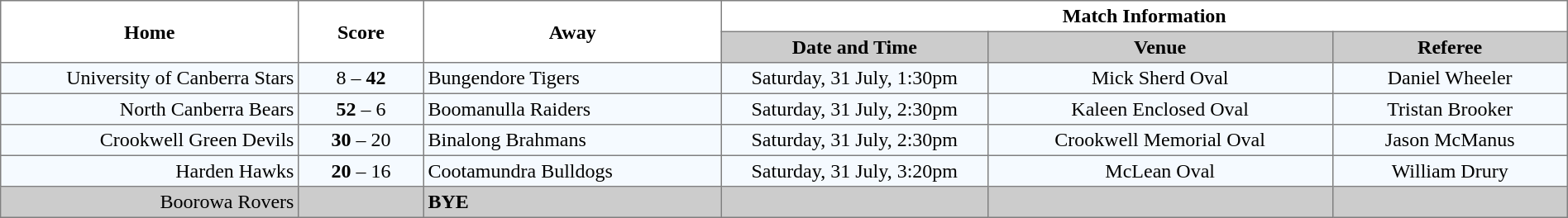<table width="100%" cellspacing="0" cellpadding="3" border="1" style="border-collapse:collapse;  text-align:center;">
<tr>
<th rowspan="2" width="19%">Home</th>
<th rowspan="2" width="8%">Score</th>
<th rowspan="2" width="19%">Away</th>
<th colspan="3">Match Information</th>
</tr>
<tr bgcolor="#CCCCCC">
<th width="17%">Date and Time</th>
<th width="22%">Venue</th>
<th width="50%">Referee</th>
</tr>
<tr style="text-align:center; background:#f5faff;">
<td align="right">University of Canberra Stars </td>
<td>8 – <strong>42</strong></td>
<td align="left"> Bungendore Tigers</td>
<td>Saturday, 31 July, 1:30pm</td>
<td>Mick Sherd Oval</td>
<td>Daniel Wheeler</td>
</tr>
<tr style="text-align:center; background:#f5faff;">
<td align="right">North Canberra Bears </td>
<td><strong>52</strong> – 6</td>
<td align="left"> Boomanulla Raiders</td>
<td>Saturday, 31 July, 2:30pm</td>
<td>Kaleen Enclosed Oval</td>
<td>Tristan Brooker</td>
</tr>
<tr style="text-align:center; background:#f5faff;">
<td align="right">Crookwell Green Devils </td>
<td><strong>30</strong> – 20</td>
<td align="left"> Binalong Brahmans</td>
<td>Saturday, 31 July, 2:30pm</td>
<td>Crookwell Memorial Oval</td>
<td>Jason McManus</td>
</tr>
<tr style="text-align:center; background:#f5faff;">
<td align="right">Harden Hawks </td>
<td><strong>20</strong> – 16</td>
<td align="left"> Cootamundra Bulldogs</td>
<td>Saturday, 31 July, 3:20pm</td>
<td>McLean Oval</td>
<td>William Drury</td>
</tr>
<tr style="text-align:center; background:#CCCCCC;">
<td align="right">Boorowa Rovers </td>
<td></td>
<td align="left"><strong>BYE</strong></td>
<td></td>
<td></td>
<td></td>
</tr>
</table>
